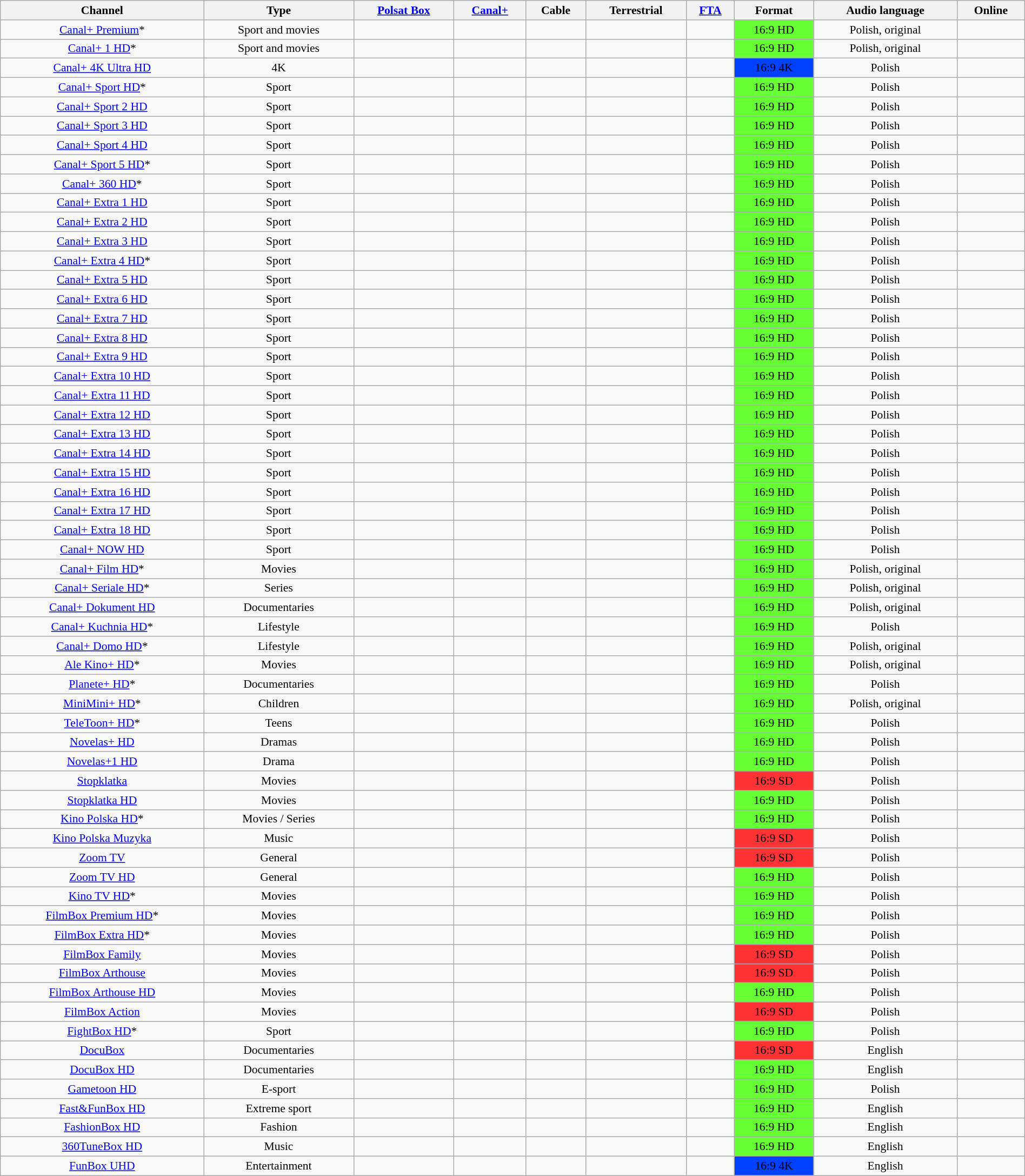<table class="wikitable sortable" width="100%" style="text-align:center; font-size: 90%">
<tr>
<th>Channel</th>
<th>Type</th>
<th><a href='#'>Polsat Box</a></th>
<th><a href='#'>Canal+</a></th>
<th>Cable</th>
<th>Terrestrial</th>
<th><a href='#'>FTA</a></th>
<th>Format</th>
<th>Audio language</th>
<th>Online</th>
</tr>
<tr>
<td><a href='#'>Canal+ Premium</a>*</td>
<td>Sport and movies</td>
<td></td>
<td></td>
<td></td>
<td></td>
<td></td>
<td bgcolor=#6f3>16:9 HD</td>
<td>Polish, original</td>
<td></td>
</tr>
<tr>
<td><a href='#'>Canal+ 1 HD</a>*</td>
<td>Sport and movies</td>
<td></td>
<td></td>
<td></td>
<td></td>
<td></td>
<td bgcolor=#6f3>16:9 HD</td>
<td>Polish, original</td>
<td></td>
</tr>
<tr>
<td><a href='#'>Canal+ 4K Ultra HD</a></td>
<td>4K</td>
<td></td>
<td></td>
<td></td>
<td></td>
<td></td>
<td bgcolor=#0040FF>16:9 4K</td>
<td>Polish</td>
<td></td>
</tr>
<tr>
<td><a href='#'>Canal+ Sport HD</a>*</td>
<td>Sport</td>
<td></td>
<td></td>
<td></td>
<td></td>
<td></td>
<td bgcolor=#6f3>16:9 HD</td>
<td>Polish</td>
<td></td>
</tr>
<tr>
<td><a href='#'>Canal+ Sport 2 HD</a></td>
<td>Sport</td>
<td></td>
<td></td>
<td></td>
<td></td>
<td></td>
<td bgcolor=#6f3>16:9 HD</td>
<td>Polish</td>
<td></td>
</tr>
<tr>
<td><a href='#'>Canal+ Sport 3 HD</a></td>
<td>Sport</td>
<td></td>
<td></td>
<td></td>
<td></td>
<td></td>
<td bgcolor=#6f3>16:9 HD</td>
<td>Polish</td>
<td></td>
</tr>
<tr>
<td><a href='#'>Canal+ Sport 4 HD</a></td>
<td>Sport</td>
<td></td>
<td></td>
<td></td>
<td></td>
<td></td>
<td bgcolor=#6f3>16:9 HD</td>
<td>Polish</td>
<td></td>
</tr>
<tr>
<td><a href='#'>Canal+ Sport 5 HD</a>*</td>
<td>Sport</td>
<td></td>
<td></td>
<td></td>
<td></td>
<td></td>
<td bgcolor=#6f3>16:9 HD</td>
<td>Polish</td>
<td></td>
</tr>
<tr>
<td><a href='#'>Canal+ 360 HD</a>*</td>
<td>Sport</td>
<td></td>
<td></td>
<td></td>
<td></td>
<td></td>
<td bgcolor=#6f3>16:9 HD</td>
<td>Polish</td>
<td></td>
</tr>
<tr>
<td><a href='#'>Canal+ Extra 1 HD</a></td>
<td>Sport</td>
<td></td>
<td></td>
<td></td>
<td></td>
<td></td>
<td bgcolor=#6f3>16:9 HD</td>
<td>Polish</td>
<td></td>
</tr>
<tr>
<td><a href='#'>Canal+ Extra 2 HD</a></td>
<td>Sport</td>
<td></td>
<td></td>
<td></td>
<td></td>
<td></td>
<td bgcolor=#6f3>16:9 HD</td>
<td>Polish</td>
<td></td>
</tr>
<tr>
<td><a href='#'>Canal+ Extra 3 HD</a></td>
<td>Sport</td>
<td></td>
<td></td>
<td></td>
<td></td>
<td></td>
<td bgcolor=#6f3>16:9 HD</td>
<td>Polish</td>
<td></td>
</tr>
<tr>
<td><a href='#'>Canal+ Extra 4 HD</a>*</td>
<td>Sport</td>
<td></td>
<td></td>
<td></td>
<td></td>
<td></td>
<td bgcolor=#6f3>16:9 HD</td>
<td>Polish</td>
<td></td>
</tr>
<tr>
<td><a href='#'>Canal+ Extra 5 HD</a></td>
<td>Sport</td>
<td></td>
<td></td>
<td></td>
<td></td>
<td></td>
<td bgcolor=#6f3>16:9 HD</td>
<td>Polish</td>
<td></td>
</tr>
<tr>
<td><a href='#'>Canal+ Extra 6 HD</a></td>
<td>Sport</td>
<td></td>
<td></td>
<td></td>
<td></td>
<td></td>
<td bgcolor=#6f3>16:9 HD</td>
<td>Polish</td>
<td></td>
</tr>
<tr>
<td><a href='#'>Canal+ Extra 7 HD</a></td>
<td>Sport</td>
<td></td>
<td></td>
<td></td>
<td></td>
<td></td>
<td bgcolor=#6f3>16:9 HD</td>
<td>Polish</td>
<td></td>
</tr>
<tr>
<td><a href='#'>Canal+ Extra 8 HD</a></td>
<td>Sport</td>
<td></td>
<td></td>
<td></td>
<td></td>
<td></td>
<td bgcolor=#6f3>16:9 HD</td>
<td>Polish</td>
<td></td>
</tr>
<tr>
<td><a href='#'>Canal+ Extra 9 HD</a></td>
<td>Sport</td>
<td></td>
<td></td>
<td></td>
<td></td>
<td></td>
<td bgcolor=#6f3>16:9 HD</td>
<td>Polish</td>
<td></td>
</tr>
<tr>
<td><a href='#'>Canal+ Extra 10 HD</a></td>
<td>Sport</td>
<td></td>
<td></td>
<td></td>
<td></td>
<td></td>
<td bgcolor=#6f3>16:9 HD</td>
<td>Polish</td>
<td></td>
</tr>
<tr>
<td><a href='#'>Canal+ Extra 11 HD</a></td>
<td>Sport</td>
<td></td>
<td></td>
<td></td>
<td></td>
<td></td>
<td bgcolor=#6f3>16:9 HD</td>
<td>Polish</td>
<td></td>
</tr>
<tr>
<td><a href='#'>Canal+ Extra 12 HD</a></td>
<td>Sport</td>
<td></td>
<td></td>
<td></td>
<td></td>
<td></td>
<td bgcolor=#6f3>16:9 HD</td>
<td>Polish</td>
<td></td>
</tr>
<tr>
<td><a href='#'>Canal+ Extra 13 HD</a></td>
<td>Sport</td>
<td></td>
<td></td>
<td></td>
<td></td>
<td></td>
<td bgcolor=#6f3>16:9 HD</td>
<td>Polish</td>
<td></td>
</tr>
<tr>
<td><a href='#'>Canal+ Extra 14 HD</a></td>
<td>Sport</td>
<td></td>
<td></td>
<td></td>
<td></td>
<td></td>
<td bgcolor=#6f3>16:9 HD</td>
<td>Polish</td>
<td></td>
</tr>
<tr>
<td><a href='#'>Canal+ Extra 15 HD</a></td>
<td>Sport</td>
<td></td>
<td></td>
<td></td>
<td></td>
<td></td>
<td bgcolor=#6f3>16:9 HD</td>
<td>Polish</td>
<td></td>
</tr>
<tr>
<td><a href='#'>Canal+ Extra 16 HD</a></td>
<td>Sport</td>
<td></td>
<td></td>
<td></td>
<td></td>
<td></td>
<td bgcolor=#6f3>16:9 HD</td>
<td>Polish</td>
<td></td>
</tr>
<tr>
<td><a href='#'>Canal+ Extra 17 HD</a></td>
<td>Sport</td>
<td></td>
<td></td>
<td></td>
<td></td>
<td></td>
<td bgcolor=#6f3>16:9 HD</td>
<td>Polish</td>
<td></td>
</tr>
<tr>
<td><a href='#'>Canal+ Extra 18 HD</a></td>
<td>Sport</td>
<td></td>
<td></td>
<td></td>
<td></td>
<td></td>
<td bgcolor=#6f3>16:9 HD</td>
<td>Polish</td>
<td></td>
</tr>
<tr>
<td><a href='#'>Canal+ NOW HD</a></td>
<td>Sport</td>
<td></td>
<td></td>
<td></td>
<td></td>
<td></td>
<td bgcolor=#6f3>16:9 HD</td>
<td>Polish</td>
<td></td>
</tr>
<tr>
<td><a href='#'>Canal+ Film HD</a>*</td>
<td>Movies</td>
<td></td>
<td></td>
<td></td>
<td></td>
<td></td>
<td bgcolor=#6f3>16:9 HD</td>
<td>Polish, original</td>
<td></td>
</tr>
<tr>
<td><a href='#'>Canal+ Seriale HD</a>*</td>
<td>Series</td>
<td></td>
<td></td>
<td></td>
<td></td>
<td></td>
<td bgcolor="#6f3">16:9 HD</td>
<td>Polish, original</td>
<td></td>
</tr>
<tr>
<td><a href='#'>Canal+ Dokument HD</a></td>
<td>Documentaries</td>
<td></td>
<td></td>
<td></td>
<td></td>
<td></td>
<td bgcolor=#6f3>16:9 HD</td>
<td>Polish, original</td>
<td></td>
</tr>
<tr>
<td><a href='#'>Canal+ Kuchnia HD</a>*</td>
<td>Lifestyle</td>
<td></td>
<td></td>
<td></td>
<td></td>
<td></td>
<td bgcolor=#6f3>16:9 HD</td>
<td>Polish</td>
<td></td>
</tr>
<tr>
<td><a href='#'>Canal+ Domo HD</a>*</td>
<td>Lifestyle</td>
<td></td>
<td></td>
<td></td>
<td></td>
<td></td>
<td bgcolor=#6f3>16:9 HD</td>
<td>Polish, original</td>
<td></td>
</tr>
<tr>
<td><a href='#'>Ale Kino+ HD</a>*</td>
<td>Movies</td>
<td></td>
<td></td>
<td></td>
<td></td>
<td></td>
<td bgcolor=#6f3>16:9 HD</td>
<td>Polish, original</td>
<td></td>
</tr>
<tr>
<td><a href='#'>Planete+ HD</a>*</td>
<td>Documentaries</td>
<td></td>
<td></td>
<td></td>
<td></td>
<td></td>
<td bgcolor=#6f3>16:9 HD</td>
<td>Polish</td>
<td></td>
</tr>
<tr>
<td><a href='#'>MiniMini+ HD</a>*</td>
<td>Children</td>
<td></td>
<td></td>
<td></td>
<td></td>
<td></td>
<td bgcolor=#6f3>16:9 HD</td>
<td>Polish, original</td>
<td></td>
</tr>
<tr>
<td><a href='#'>TeleToon+ HD</a>*</td>
<td>Teens</td>
<td></td>
<td></td>
<td></td>
<td></td>
<td></td>
<td bgcolor=#6f3>16:9 HD</td>
<td>Polish</td>
<td></td>
</tr>
<tr>
<td><a href='#'>Novelas+ HD</a></td>
<td>Dramas</td>
<td></td>
<td></td>
<td></td>
<td></td>
<td></td>
<td bgcolor=#6f3>16:9 HD</td>
<td>Polish</td>
<td></td>
</tr>
<tr>
<td><a href='#'>Novelas+1 HD</a></td>
<td>Drama</td>
<td></td>
<td></td>
<td></td>
<td></td>
<td></td>
<td bgcolor="#6f3">16:9 HD</td>
<td>Polish</td>
<td></td>
</tr>
<tr>
<td><a href='#'>Stopklatka</a></td>
<td>Movies</td>
<td></td>
<td></td>
<td></td>
<td></td>
<td></td>
<td bgcolor="#f33">16:9 SD</td>
<td>Polish</td>
<td></td>
</tr>
<tr>
<td><a href='#'>Stopklatka HD</a></td>
<td>Movies</td>
<td></td>
<td></td>
<td></td>
<td></td>
<td></td>
<td bgcolor="#6f3">16:9 HD</td>
<td>Polish</td>
<td></td>
</tr>
<tr>
<td><a href='#'>Kino Polska HD</a>*</td>
<td>Movies / Series</td>
<td></td>
<td></td>
<td></td>
<td></td>
<td></td>
<td bgcolor="#6f3">16:9 HD</td>
<td>Polish</td>
<td></td>
</tr>
<tr>
<td><a href='#'>Kino Polska Muzyka</a></td>
<td>Music</td>
<td></td>
<td></td>
<td></td>
<td></td>
<td></td>
<td bgcolor="#f33">16:9 SD</td>
<td>Polish</td>
<td></td>
</tr>
<tr>
<td><a href='#'>Zoom TV</a></td>
<td>General</td>
<td></td>
<td></td>
<td></td>
<td></td>
<td></td>
<td bgcolor="#f33">16:9 SD</td>
<td>Polish</td>
<td></td>
</tr>
<tr>
<td><a href='#'>Zoom TV HD</a></td>
<td>General</td>
<td></td>
<td></td>
<td></td>
<td></td>
<td></td>
<td bgcolor="#6f3">16:9 HD</td>
<td>Polish</td>
<td></td>
</tr>
<tr>
<td><a href='#'>Kino TV HD</a>*</td>
<td>Movies</td>
<td></td>
<td></td>
<td></td>
<td></td>
<td></td>
<td bgcolor="#6f3">16:9 HD</td>
<td>Polish</td>
<td></td>
</tr>
<tr>
<td><a href='#'>FilmBox Premium HD</a>*</td>
<td>Movies</td>
<td></td>
<td></td>
<td></td>
<td></td>
<td></td>
<td bgcolor="#6f3">16:9 HD</td>
<td>Polish</td>
<td></td>
</tr>
<tr>
<td><a href='#'>FilmBox Extra HD</a>*</td>
<td>Movies</td>
<td></td>
<td></td>
<td></td>
<td></td>
<td></td>
<td bgcolor="#6f3">16:9 HD</td>
<td>Polish</td>
<td></td>
</tr>
<tr>
<td><a href='#'>FilmBox Family</a></td>
<td>Movies</td>
<td></td>
<td></td>
<td></td>
<td></td>
<td></td>
<td bgcolor="#f33">16:9 SD</td>
<td>Polish</td>
<td></td>
</tr>
<tr>
<td><a href='#'>FilmBox Arthouse</a></td>
<td>Movies</td>
<td></td>
<td></td>
<td></td>
<td></td>
<td></td>
<td bgcolor="#f33">16:9 SD</td>
<td>Polish</td>
<td></td>
</tr>
<tr>
<td><a href='#'>FilmBox Arthouse HD</a></td>
<td>Movies</td>
<td></td>
<td></td>
<td></td>
<td></td>
<td></td>
<td bgcolor="#6f3">16:9 HD</td>
<td>Polish</td>
<td></td>
</tr>
<tr>
<td><a href='#'>FilmBox Action</a></td>
<td>Movies</td>
<td></td>
<td></td>
<td></td>
<td></td>
<td></td>
<td bgcolor="#f33">16:9 SD</td>
<td>Polish</td>
<td></td>
</tr>
<tr>
<td><a href='#'>FightBox HD</a>*</td>
<td>Sport</td>
<td></td>
<td></td>
<td></td>
<td></td>
<td></td>
<td bgcolor="#6f3">16:9 HD</td>
<td>Polish</td>
<td></td>
</tr>
<tr>
<td><a href='#'>DocuBox</a></td>
<td>Documentaries</td>
<td></td>
<td></td>
<td></td>
<td></td>
<td></td>
<td bgcolor="#f33">16:9 SD</td>
<td>English</td>
<td></td>
</tr>
<tr>
<td><a href='#'>DocuBox HD</a></td>
<td>Documentaries</td>
<td></td>
<td></td>
<td></td>
<td></td>
<td></td>
<td bgcolor="#6f3">16:9 HD</td>
<td>English</td>
<td></td>
</tr>
<tr>
<td><a href='#'>Gametoon HD</a></td>
<td>E-sport</td>
<td></td>
<td></td>
<td></td>
<td></td>
<td></td>
<td bgcolor="#6f3">16:9 HD</td>
<td>Polish</td>
<td></td>
</tr>
<tr>
<td><a href='#'>Fast&FunBox HD</a></td>
<td>Extreme sport</td>
<td></td>
<td></td>
<td></td>
<td></td>
<td></td>
<td bgcolor="#6f3">16:9 HD</td>
<td>English</td>
<td></td>
</tr>
<tr>
<td><a href='#'>FashionBox HD</a></td>
<td>Fashion</td>
<td></td>
<td></td>
<td></td>
<td></td>
<td></td>
<td bgcolor="#6f3">16:9 HD</td>
<td>English</td>
<td></td>
</tr>
<tr>
<td><a href='#'>360TuneBox HD</a></td>
<td>Music</td>
<td></td>
<td></td>
<td></td>
<td></td>
<td></td>
<td bgcolor="#6f3">16:9 HD</td>
<td>English</td>
<td></td>
</tr>
<tr>
<td><a href='#'>FunBox UHD</a></td>
<td>Entertainment</td>
<td></td>
<td></td>
<td></td>
<td></td>
<td></td>
<td bgcolor="#0040FF">16:9 4K</td>
<td>English</td>
<td></td>
</tr>
</table>
